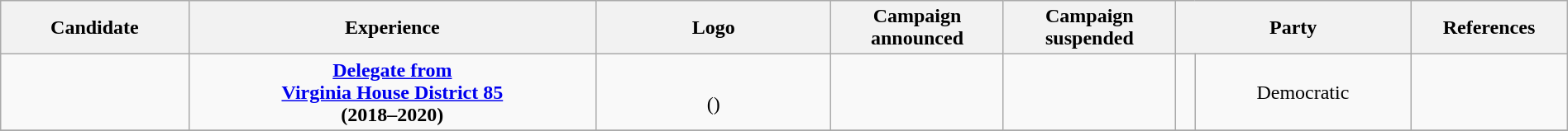<table class="wikitable sortable" style="text-align: center; width: 100%;">
<tr>
<th scope="col" align="center" style="width: 12%;">Candidate</th>
<th scope="col" align="center" style="width: 26%;">Experience</th>
<th scope="col" align="center" style="width: 15%;">Logo</th>
<th scope="col" align="center" style="width: 11%;">Campaign announced</th>
<th scope="col" align="center" style="width: 11%;">Campaign suspended</th>
<th scope="col" align="center" style="width: 15%;" colspan="2" class="unsortable">Party<br></th>
<th scope="col" align="center" style="width: 10%;">References</th>
</tr>
<tr>
<td><br></td>
<td><strong><a href='#'>Delegate from<br>Virginia House District 85</a><br>(2018–2020)</strong></td>
<td><br>()</td>
<td></td>
<td></td>
<td bgcolor=></td>
<td>Democratic</td>
<td></td>
</tr>
<tr>
</tr>
</table>
